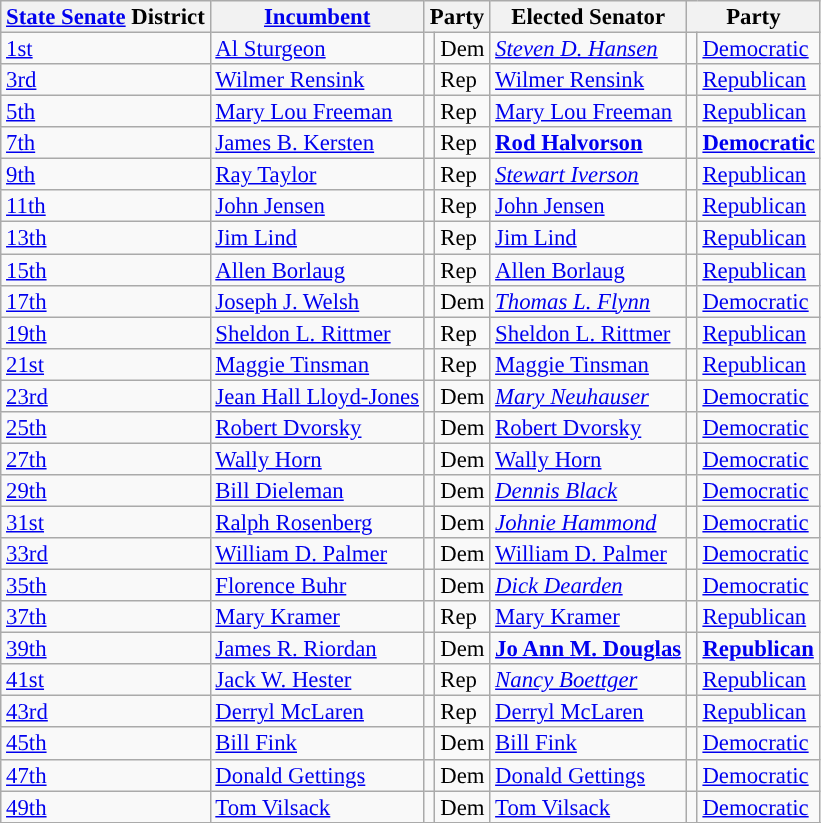<table class="sortable wikitable" style="font-size:95%;line-height:14px;">
<tr>
<th class="unsortable"><a href='#'>State Senate</a> District</th>
<th class="unsortable"><a href='#'>Incumbent</a></th>
<th colspan="2">Party</th>
<th class="unsortable">Elected Senator</th>
<th colspan="2">Party</th>
</tr>
<tr>
<td><a href='#'>1st</a></td>
<td><a href='#'>Al Sturgeon</a></td>
<td style="background:"></td>
<td>Dem</td>
<td><em><a href='#'>Steven D. Hansen</a></em></td>
<td style="background:"></td>
<td><a href='#'>Democratic</a></td>
</tr>
<tr>
<td><a href='#'>3rd</a></td>
<td><a href='#'>Wilmer Rensink</a></td>
<td style="background:"></td>
<td>Rep</td>
<td><a href='#'>Wilmer Rensink</a></td>
<td style="background:"></td>
<td><a href='#'>Republican</a></td>
</tr>
<tr>
<td><a href='#'>5th</a></td>
<td><a href='#'>Mary Lou Freeman</a></td>
<td style="background:"></td>
<td>Rep</td>
<td><a href='#'>Mary Lou Freeman</a></td>
<td style="background:"></td>
<td><a href='#'>Republican</a></td>
</tr>
<tr>
<td><a href='#'>7th</a></td>
<td><a href='#'>James B. Kersten</a></td>
<td style="background:"></td>
<td>Rep</td>
<td><strong><a href='#'>Rod Halvorson</a></strong></td>
<td style="background:"></td>
<td><strong><a href='#'>Democratic</a></strong></td>
</tr>
<tr>
<td><a href='#'>9th</a></td>
<td><a href='#'>Ray Taylor</a></td>
<td style="background:"></td>
<td>Rep</td>
<td><em><a href='#'>Stewart Iverson</a></em></td>
<td style="background:"></td>
<td><a href='#'>Republican</a></td>
</tr>
<tr>
<td><a href='#'>11th</a></td>
<td><a href='#'>John Jensen</a></td>
<td style="background:"></td>
<td>Rep</td>
<td><a href='#'>John Jensen</a></td>
<td style="background:"></td>
<td><a href='#'>Republican</a></td>
</tr>
<tr>
<td><a href='#'>13th</a></td>
<td><a href='#'>Jim Lind</a></td>
<td style="background:"></td>
<td>Rep</td>
<td><a href='#'>Jim Lind</a></td>
<td style="background:"></td>
<td><a href='#'>Republican</a></td>
</tr>
<tr>
<td><a href='#'>15th</a></td>
<td><a href='#'>Allen Borlaug</a></td>
<td style="background:"></td>
<td>Rep</td>
<td><a href='#'>Allen Borlaug</a></td>
<td style="background:"></td>
<td><a href='#'>Republican</a></td>
</tr>
<tr>
<td><a href='#'>17th</a></td>
<td><a href='#'>Joseph J. Welsh</a></td>
<td style="background:"></td>
<td>Dem</td>
<td><em><a href='#'>Thomas L. Flynn</a></em></td>
<td style="background:"></td>
<td><a href='#'>Democratic</a></td>
</tr>
<tr>
<td><a href='#'>19th</a></td>
<td><a href='#'>Sheldon L. Rittmer</a></td>
<td style="background:"></td>
<td>Rep</td>
<td><a href='#'>Sheldon L. Rittmer</a></td>
<td style="background:"></td>
<td><a href='#'>Republican</a></td>
</tr>
<tr>
<td><a href='#'>21st</a></td>
<td><a href='#'>Maggie Tinsman</a></td>
<td style="background:"></td>
<td>Rep</td>
<td><a href='#'>Maggie Tinsman</a></td>
<td style="background:"></td>
<td><a href='#'>Republican</a></td>
</tr>
<tr>
<td><a href='#'>23rd</a></td>
<td><a href='#'>Jean Hall Lloyd-Jones</a></td>
<td style="background:"></td>
<td>Dem</td>
<td><em><a href='#'>Mary Neuhauser</a></em></td>
<td style="background:"></td>
<td><a href='#'>Democratic</a></td>
</tr>
<tr>
<td><a href='#'>25th</a></td>
<td><a href='#'>Robert Dvorsky</a></td>
<td style="background:"></td>
<td>Dem</td>
<td><a href='#'>Robert Dvorsky</a></td>
<td style="background:"></td>
<td><a href='#'>Democratic</a></td>
</tr>
<tr>
<td><a href='#'>27th</a></td>
<td><a href='#'>Wally Horn</a></td>
<td style="background:"></td>
<td>Dem</td>
<td><a href='#'>Wally Horn</a></td>
<td style="background:"></td>
<td><a href='#'>Democratic</a></td>
</tr>
<tr>
<td><a href='#'>29th</a></td>
<td><a href='#'>Bill Dieleman</a></td>
<td style="background:"></td>
<td>Dem</td>
<td><em><a href='#'>Dennis Black</a></em></td>
<td style="background:"></td>
<td><a href='#'>Democratic</a></td>
</tr>
<tr>
<td><a href='#'>31st</a></td>
<td><a href='#'>Ralph Rosenberg</a></td>
<td style="background:"></td>
<td>Dem</td>
<td><em><a href='#'>Johnie Hammond</a></em></td>
<td style="background:"></td>
<td><a href='#'>Democratic</a></td>
</tr>
<tr>
<td><a href='#'>33rd</a></td>
<td><a href='#'>William D. Palmer</a></td>
<td style="background:"></td>
<td>Dem</td>
<td><a href='#'>William D. Palmer</a></td>
<td style="background:"></td>
<td><a href='#'>Democratic</a></td>
</tr>
<tr>
<td><a href='#'>35th</a></td>
<td><a href='#'>Florence Buhr</a></td>
<td style="background:"></td>
<td>Dem</td>
<td><em><a href='#'>Dick Dearden</a></em></td>
<td style="background:"></td>
<td><a href='#'>Democratic</a></td>
</tr>
<tr>
<td><a href='#'>37th</a></td>
<td><a href='#'>Mary Kramer</a></td>
<td style="background:"></td>
<td>Rep</td>
<td><a href='#'>Mary Kramer</a></td>
<td style="background:"></td>
<td><a href='#'>Republican</a></td>
</tr>
<tr>
<td><a href='#'>39th</a></td>
<td><a href='#'>James R. Riordan</a></td>
<td style="background:"></td>
<td>Dem</td>
<td><strong><a href='#'>Jo Ann M. Douglas</a></strong></td>
<td style="background:"></td>
<td><strong><a href='#'>Republican</a></strong></td>
</tr>
<tr>
<td><a href='#'>41st</a></td>
<td><a href='#'>Jack W. Hester</a></td>
<td style="background:"></td>
<td>Rep</td>
<td><em><a href='#'>Nancy Boettger</a></em></td>
<td style="background:"></td>
<td><a href='#'>Republican</a></td>
</tr>
<tr>
<td><a href='#'>43rd</a></td>
<td><a href='#'>Derryl McLaren</a></td>
<td style="background:"></td>
<td>Rep</td>
<td><a href='#'>Derryl McLaren</a></td>
<td style="background:"></td>
<td><a href='#'>Republican</a></td>
</tr>
<tr>
<td><a href='#'>45th</a></td>
<td><a href='#'>Bill Fink</a></td>
<td style="background:"></td>
<td>Dem</td>
<td><a href='#'>Bill Fink</a></td>
<td style="background:"></td>
<td><a href='#'>Democratic</a></td>
</tr>
<tr>
<td><a href='#'>47th</a></td>
<td><a href='#'>Donald Gettings</a></td>
<td style="background:"></td>
<td>Dem</td>
<td><a href='#'>Donald Gettings</a></td>
<td style="background:"></td>
<td><a href='#'>Democratic</a></td>
</tr>
<tr>
<td><a href='#'>49th</a></td>
<td><a href='#'>Tom Vilsack</a></td>
<td style="background:"></td>
<td>Dem</td>
<td><a href='#'>Tom Vilsack</a></td>
<td style="background:"></td>
<td><a href='#'>Democratic</a></td>
</tr>
<tr>
</tr>
</table>
